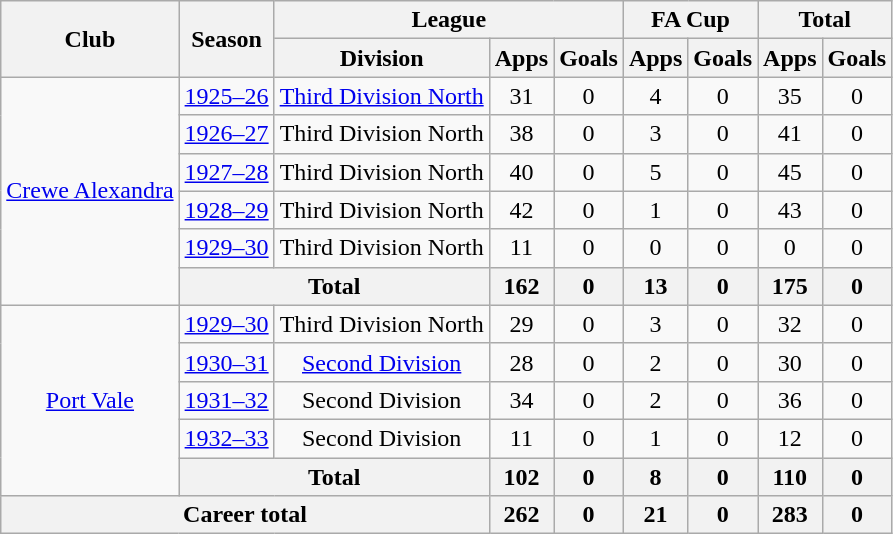<table class="wikitable" style="text-align: center;">
<tr>
<th rowspan="2">Club</th>
<th rowspan="2">Season</th>
<th colspan="3">League</th>
<th colspan="2">FA Cup</th>
<th colspan="2">Total</th>
</tr>
<tr>
<th>Division</th>
<th>Apps</th>
<th>Goals</th>
<th>Apps</th>
<th>Goals</th>
<th>Apps</th>
<th>Goals</th>
</tr>
<tr>
<td rowspan="6"><a href='#'>Crewe Alexandra</a></td>
<td><a href='#'>1925–26</a></td>
<td><a href='#'>Third Division North</a></td>
<td>31</td>
<td>0</td>
<td>4</td>
<td>0</td>
<td>35</td>
<td>0</td>
</tr>
<tr>
<td><a href='#'>1926–27</a></td>
<td>Third Division North</td>
<td>38</td>
<td>0</td>
<td>3</td>
<td>0</td>
<td>41</td>
<td>0</td>
</tr>
<tr>
<td><a href='#'>1927–28</a></td>
<td>Third Division North</td>
<td>40</td>
<td>0</td>
<td>5</td>
<td>0</td>
<td>45</td>
<td>0</td>
</tr>
<tr>
<td><a href='#'>1928–29</a></td>
<td>Third Division North</td>
<td>42</td>
<td>0</td>
<td>1</td>
<td>0</td>
<td>43</td>
<td>0</td>
</tr>
<tr>
<td><a href='#'>1929–30</a></td>
<td>Third Division North</td>
<td>11</td>
<td>0</td>
<td>0</td>
<td>0</td>
<td>0</td>
<td>0</td>
</tr>
<tr>
<th colspan="2">Total</th>
<th>162</th>
<th>0</th>
<th>13</th>
<th>0</th>
<th>175</th>
<th>0</th>
</tr>
<tr>
<td rowspan="5"><a href='#'>Port Vale</a></td>
<td><a href='#'>1929–30</a></td>
<td>Third Division North</td>
<td>29</td>
<td>0</td>
<td>3</td>
<td>0</td>
<td>32</td>
<td>0</td>
</tr>
<tr>
<td><a href='#'>1930–31</a></td>
<td><a href='#'>Second Division</a></td>
<td>28</td>
<td>0</td>
<td>2</td>
<td>0</td>
<td>30</td>
<td>0</td>
</tr>
<tr>
<td><a href='#'>1931–32</a></td>
<td>Second Division</td>
<td>34</td>
<td>0</td>
<td>2</td>
<td>0</td>
<td>36</td>
<td>0</td>
</tr>
<tr>
<td><a href='#'>1932–33</a></td>
<td>Second Division</td>
<td>11</td>
<td>0</td>
<td>1</td>
<td>0</td>
<td>12</td>
<td>0</td>
</tr>
<tr>
<th colspan="2">Total</th>
<th>102</th>
<th>0</th>
<th>8</th>
<th>0</th>
<th>110</th>
<th>0</th>
</tr>
<tr>
<th colspan="3">Career total</th>
<th>262</th>
<th>0</th>
<th>21</th>
<th>0</th>
<th>283</th>
<th>0</th>
</tr>
</table>
